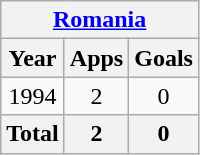<table class="wikitable" style="text-align:center">
<tr>
<th colspan=3><a href='#'>Romania</a></th>
</tr>
<tr>
<th>Year</th>
<th>Apps</th>
<th>Goals</th>
</tr>
<tr>
<td>1994</td>
<td>2</td>
<td>0</td>
</tr>
<tr>
<th>Total</th>
<th>2</th>
<th>0</th>
</tr>
</table>
